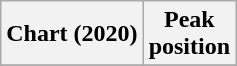<table class="wikitable plainrowheaders sortable" style="text-align:center;">
<tr>
<th scope="col">Chart (2020)</th>
<th scope="col">Peak<br>position</th>
</tr>
<tr>
</tr>
</table>
